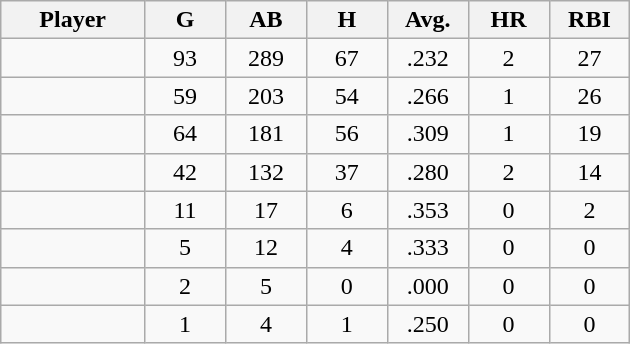<table class="wikitable sortable">
<tr>
<th bgcolor="#DDDDFF" width="16%">Player</th>
<th bgcolor="#DDDDFF" width="9%">G</th>
<th bgcolor="#DDDDFF" width="9%">AB</th>
<th bgcolor="#DDDDFF" width="9%">H</th>
<th bgcolor="#DDDDFF" width="9%">Avg.</th>
<th bgcolor="#DDDDFF" width="9%">HR</th>
<th bgcolor="#DDDDFF" width="9%">RBI</th>
</tr>
<tr align="center">
<td></td>
<td>93</td>
<td>289</td>
<td>67</td>
<td>.232</td>
<td>2</td>
<td>27</td>
</tr>
<tr align="center">
<td></td>
<td>59</td>
<td>203</td>
<td>54</td>
<td>.266</td>
<td>1</td>
<td>26</td>
</tr>
<tr align="center">
<td></td>
<td>64</td>
<td>181</td>
<td>56</td>
<td>.309</td>
<td>1</td>
<td>19</td>
</tr>
<tr align="center">
<td></td>
<td>42</td>
<td>132</td>
<td>37</td>
<td>.280</td>
<td>2</td>
<td>14</td>
</tr>
<tr align="center">
<td></td>
<td>11</td>
<td>17</td>
<td>6</td>
<td>.353</td>
<td>0</td>
<td>2</td>
</tr>
<tr align="center">
<td></td>
<td>5</td>
<td>12</td>
<td>4</td>
<td>.333</td>
<td>0</td>
<td>0</td>
</tr>
<tr align="center">
<td></td>
<td>2</td>
<td>5</td>
<td>0</td>
<td>.000</td>
<td>0</td>
<td>0</td>
</tr>
<tr align="center">
<td></td>
<td>1</td>
<td>4</td>
<td>1</td>
<td>.250</td>
<td>0</td>
<td>0</td>
</tr>
</table>
